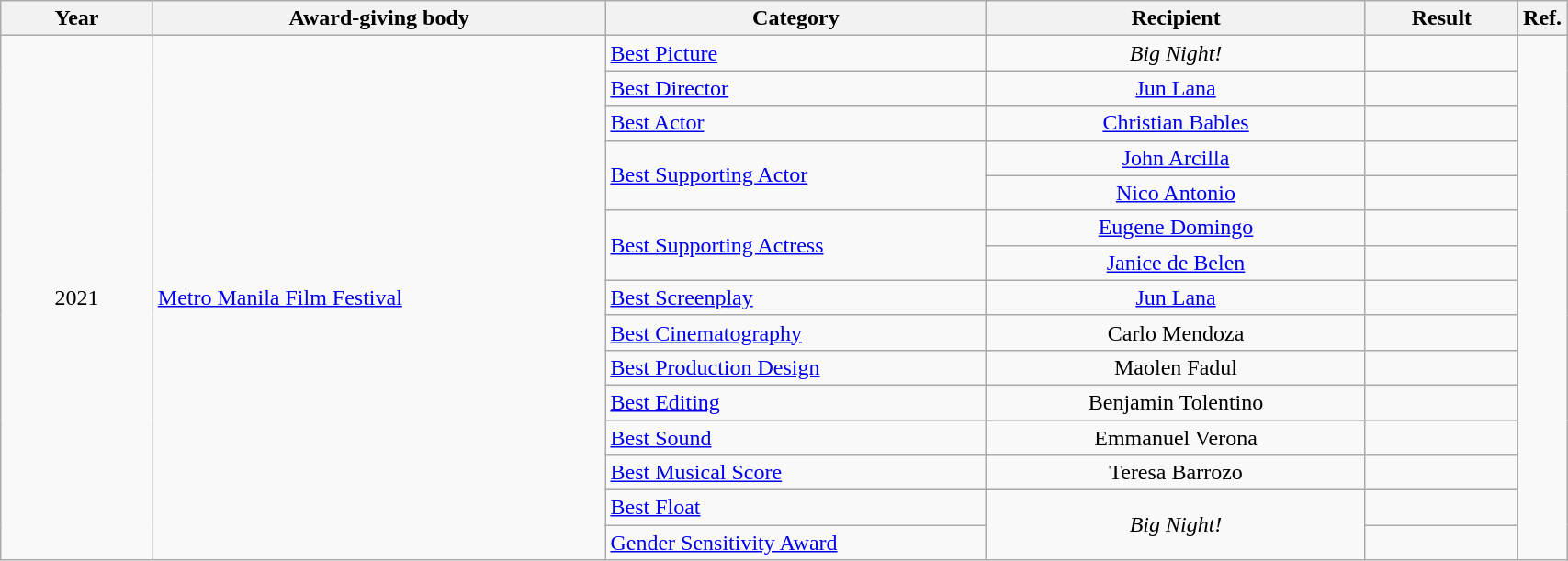<table | width="90%" class="wikitable sortable" style="text-align:center">
<tr>
<th width="10%">Year</th>
<th width="30%">Award-giving body</th>
<th width="25%">Category</th>
<th width="25%">Recipient</th>
<th width="10%">Result</th>
<th width="5%">Ref.</th>
</tr>
<tr>
<td rowspan="15">2021</td>
<td rowspan="15" style="text-align:left"><a href='#'>Metro Manila Film Festival</a></td>
<td style="text-align:left"><a href='#'>Best Picture</a></td>
<td><em>Big Night!</em></td>
<td></td>
<td rowspan="15"></td>
</tr>
<tr>
<td style="text-align:left"><a href='#'>Best Director</a></td>
<td><a href='#'>Jun Lana</a></td>
<td></td>
</tr>
<tr>
<td style="text-align:left"><a href='#'>Best Actor</a></td>
<td><a href='#'>Christian Bables</a></td>
<td></td>
</tr>
<tr>
<td rowspan="2" style="text-align:left"><a href='#'>Best Supporting Actor</a></td>
<td><a href='#'>John Arcilla</a></td>
<td></td>
</tr>
<tr>
<td><a href='#'>Nico Antonio</a></td>
<td></td>
</tr>
<tr>
<td rowspan="2" style="text-align:left"><a href='#'>Best Supporting Actress</a></td>
<td><a href='#'>Eugene Domingo</a></td>
<td></td>
</tr>
<tr>
<td><a href='#'>Janice de Belen</a></td>
<td></td>
</tr>
<tr>
<td style="text-align:left"><a href='#'>Best Screenplay</a></td>
<td><a href='#'>Jun Lana</a></td>
<td></td>
</tr>
<tr>
<td style="text-align:left"><a href='#'>Best Cinematography</a></td>
<td>Carlo Mendoza</td>
<td></td>
</tr>
<tr>
<td style="text-align:left"><a href='#'>Best Production Design</a></td>
<td>Maolen Fadul</td>
<td></td>
</tr>
<tr>
<td style="text-align:left"><a href='#'>Best Editing</a></td>
<td>Benjamin Tolentino</td>
<td></td>
</tr>
<tr>
<td style="text-align:left"><a href='#'>Best Sound</a></td>
<td>Emmanuel Verona</td>
<td></td>
</tr>
<tr>
<td style="text-align:left"><a href='#'>Best Musical Score</a></td>
<td>Teresa Barrozo</td>
<td></td>
</tr>
<tr>
<td style="text-align:left"><a href='#'>Best Float</a></td>
<td rowspan="2"><em>Big Night!</em></td>
<td></td>
</tr>
<tr>
<td style="text-align:left"><a href='#'>Gender Sensitivity Award</a></td>
<td></td>
</tr>
</table>
